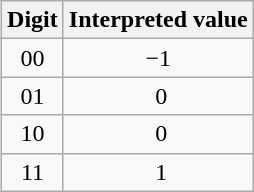<table class="wikitable" align="right" style="margin-left: 3em; text-align:center;">
<tr>
<th>Digit</th>
<th>Interpreted value</th>
</tr>
<tr>
<td>00</td>
<td>−1</td>
</tr>
<tr>
<td>01</td>
<td> 0</td>
</tr>
<tr>
<td>10</td>
<td> 0</td>
</tr>
<tr>
<td>11</td>
<td> 1</td>
</tr>
</table>
